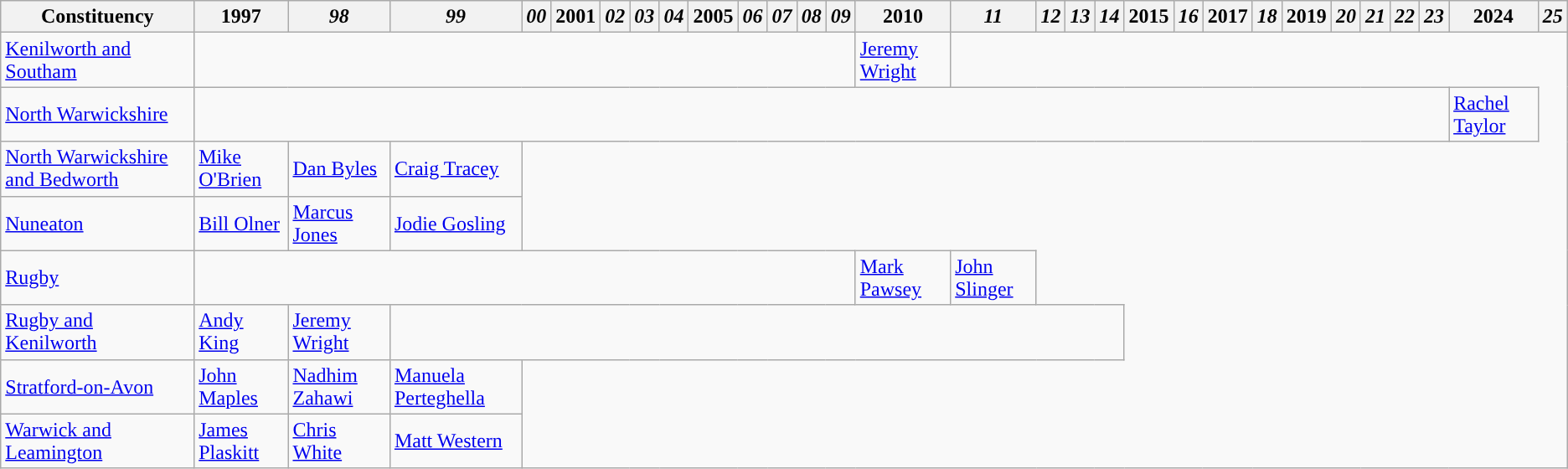<table class="wikitable">
<tr>
<th>Constituency</th>
<th>1997</th>
<th><em>98</em></th>
<th><em>99</em></th>
<th><em>00</em></th>
<th>2001</th>
<th><em>02</em></th>
<th><em>03</em></th>
<th><em>04</em></th>
<th>2005</th>
<th><em>06</em></th>
<th><em>07</em></th>
<th><em>08</em></th>
<th><em>09</em></th>
<th>2010</th>
<th><em>11</em></th>
<th><em>12</em></th>
<th><em>13</em></th>
<th><em>14</em></th>
<th>2015</th>
<th><em>16</em></th>
<th>2017</th>
<th><em>18</em></th>
<th>2019</th>
<th><em>20</em></th>
<th><em>21</em></th>
<th><em>22</em></th>
<th><em>23</em></th>
<th>2024</th>
<th><em>25</em></th>
</tr>
<tr>
<td><a href='#'>Kenilworth and Southam</a></td>
<td colspan="13"></td>
<td><a href='#'>Jeremy Wright</a></td>
</tr>
<tr>
<td><a href='#'>North Warwickshire</a></td>
<td colspan="27"></td>
<td><a href='#'>Rachel Taylor</a></td>
</tr>
<tr>
<td><a href='#'>North Warwickshire and Bedworth</a></td>
<td><a href='#'>Mike O'Brien</a></td>
<td><a href='#'>Dan Byles</a></td>
<td><a href='#'>Craig Tracey</a></td>
</tr>
<tr>
<td><a href='#'>Nuneaton</a></td>
<td><a href='#'>Bill Olner</a></td>
<td><a href='#'>Marcus Jones</a></td>
<td><a href='#'>Jodie Gosling</a></td>
</tr>
<tr>
<td><a href='#'>Rugby</a></td>
<td colspan="13"></td>
<td><a href='#'>Mark Pawsey</a></td>
<td><a href='#'>John Slinger</a></td>
</tr>
<tr>
<td><a href='#'>Rugby and Kenilworth</a></td>
<td><a href='#'>Andy King</a></td>
<td><a href='#'>Jeremy Wright</a></td>
<td colspan="16"></td>
</tr>
<tr>
<td><a href='#'>Stratford-on-Avon</a></td>
<td><a href='#'>John Maples</a></td>
<td><a href='#'>Nadhim Zahawi</a></td>
<td><a href='#'>Manuela Perteghella</a></td>
</tr>
<tr>
<td><a href='#'>Warwick and Leamington</a></td>
<td><a href='#'>James Plaskitt</a></td>
<td><a href='#'>Chris White</a></td>
<td><a href='#'>Matt Western</a></td>
</tr>
</table>
